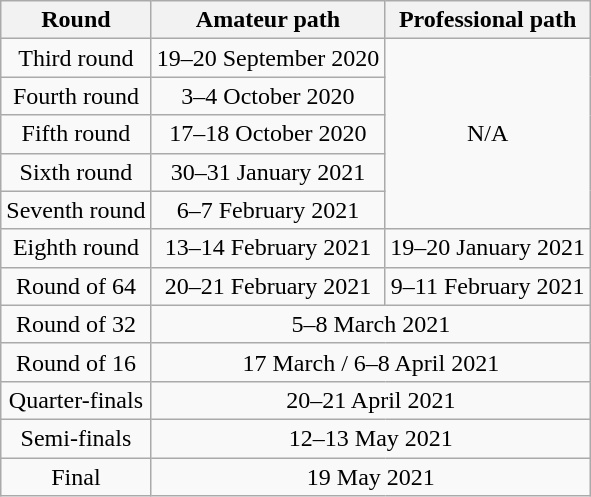<table class="wikitable" style="text-align: center">
<tr>
<th>Round</th>
<th>Amateur path</th>
<th>Professional path</th>
</tr>
<tr>
<td>Third round</td>
<td>19–20 September 2020</td>
<td rowspan="5">N/A</td>
</tr>
<tr>
<td>Fourth round</td>
<td>3–4 October 2020</td>
</tr>
<tr>
<td>Fifth round</td>
<td>17–18 October 2020</td>
</tr>
<tr>
<td>Sixth round</td>
<td>30–31 January 2021</td>
</tr>
<tr>
<td>Seventh round</td>
<td>6–7 February 2021</td>
</tr>
<tr>
<td>Eighth round</td>
<td>13–14 February 2021</td>
<td>19–20 January 2021</td>
</tr>
<tr>
<td>Round of 64</td>
<td>20–21 February 2021</td>
<td>9–11 February 2021</td>
</tr>
<tr>
<td>Round of 32</td>
<td colspan="2">5–8 March 2021</td>
</tr>
<tr>
<td>Round of 16</td>
<td colspan=2>17 March / 6–8 April 2021</td>
</tr>
<tr>
<td>Quarter-finals</td>
<td colspan=2>20–21 April 2021</td>
</tr>
<tr>
<td>Semi-finals</td>
<td colspan=2>12–13 May 2021</td>
</tr>
<tr>
<td>Final</td>
<td colspan=2>19 May 2021</td>
</tr>
</table>
